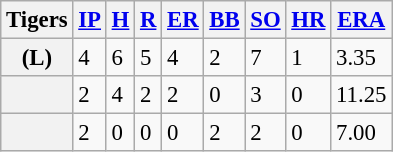<table class="wikitable sortable plainrowheaders" style="font-size:95%;">
<tr>
<th>Tigers</th>
<th scope="col"><a href='#'>IP</a></th>
<th scope="col"><a href='#'>H</a></th>
<th scope="col"><a href='#'>R</a></th>
<th scope="col"><a href='#'>ER</a></th>
<th scope="col"><a href='#'>BB</a></th>
<th scope="col"><a href='#'>SO</a></th>
<th scope="col"><a href='#'>HR</a></th>
<th scope="col"><a href='#'>ERA</a></th>
</tr>
<tr>
<th scope="row"> (L)</th>
<td>4</td>
<td>6</td>
<td>5</td>
<td>4</td>
<td>2</td>
<td>7</td>
<td>1</td>
<td>3.35</td>
</tr>
<tr>
<th scope="row"></th>
<td>2</td>
<td>4</td>
<td>2</td>
<td>2</td>
<td>0</td>
<td>3</td>
<td>0</td>
<td>11.25</td>
</tr>
<tr>
<th scope="row"></th>
<td>2</td>
<td>0</td>
<td>0</td>
<td>0</td>
<td>2</td>
<td>2</td>
<td>0</td>
<td>7.00</td>
</tr>
</table>
